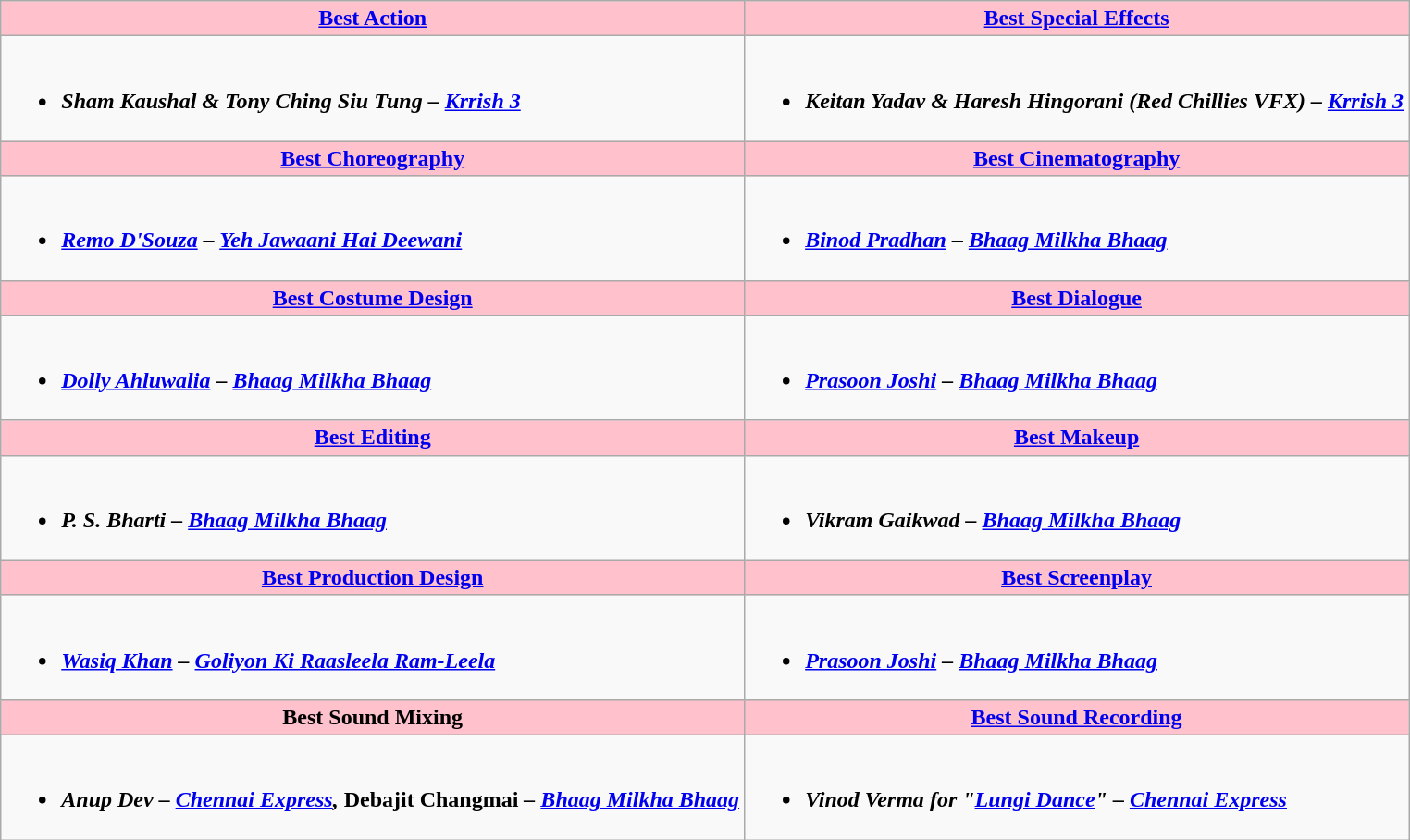<table class=wikitable style="width=150%">
<tr>
<th style="background:#FFC1CC;" ! style="width=50%"><a href='#'>Best Action</a></th>
<th style="background:#FFC1CC;" ! style="width=50%"><a href='#'>Best Special Effects</a></th>
</tr>
<tr>
<td valign="top"><br><ul><li><strong><em>Sham Kaushal & Tony Ching Siu Tung<strong> – </strong><a href='#'>Krrish 3</a></em></strong></li></ul></td>
<td valign="top"><br><ul><li><strong><em>Keitan Yadav & Haresh Hingorani<strong> </strong>(Red Chillies VFX)<strong> – </strong><a href='#'>Krrish 3</a></em></strong></li></ul></td>
</tr>
<tr>
<th style="background:#FFC1CC;" ! style="width=50%"><a href='#'>Best Choreography</a></th>
<th style="background:#FFC1CC;" ! style="width=50%"><a href='#'>Best Cinematography</a></th>
</tr>
<tr>
<td valign="top"><br><ul><li><strong><em><a href='#'>Remo D'Souza</a><strong> – </strong><a href='#'>Yeh Jawaani Hai Deewani</a></em></strong></li></ul></td>
<td valign="top"><br><ul><li><strong><em><a href='#'>Binod Pradhan</a><strong> – </strong><a href='#'>Bhaag Milkha Bhaag</a></em></strong></li></ul></td>
</tr>
<tr>
<th style="background:#FFC1CC;" ! style="width=50%"><a href='#'>Best Costume Design</a></th>
<th style="background:#FFC1CC;" ! style="width=50%"><a href='#'>Best Dialogue</a></th>
</tr>
<tr>
<td valign="top"><br><ul><li><strong><em><a href='#'>Dolly Ahluwalia</a><strong> – </strong><a href='#'>Bhaag Milkha Bhaag</a></em></strong></li></ul></td>
<td valign="top"><br><ul><li><strong><em><a href='#'>Prasoon Joshi</a><strong> – </strong><a href='#'>Bhaag Milkha Bhaag</a></em></strong></li></ul></td>
</tr>
<tr>
<th style="background:#FFC1CC;" ! style="width=50%"><a href='#'>Best Editing</a></th>
<th style="background:#FFC1CC;" ! style="width=50%"><a href='#'>Best Makeup</a></th>
</tr>
<tr>
<td valign="top"><br><ul><li><strong><em>P. S. Bharti<strong> – </strong><a href='#'>Bhaag Milkha Bhaag</a></em></strong></li></ul></td>
<td valign="top"><br><ul><li><strong><em>Vikram Gaikwad<strong> – </strong><a href='#'>Bhaag Milkha Bhaag</a></em></strong></li></ul></td>
</tr>
<tr>
<th style="background:#FFC1CC;" ! style="width=50%"><a href='#'>Best Production Design</a></th>
<th style="background:#FFC1CC;" ! style="width=50%"><a href='#'>Best Screenplay</a></th>
</tr>
<tr>
<td valign="top"><br><ul><li><strong><em><a href='#'>Wasiq Khan</a><strong> – </strong><a href='#'>Goliyon Ki Raasleela Ram-Leela</a></em></strong></li></ul></td>
<td valign="top"><br><ul><li><strong><em><a href='#'>Prasoon Joshi</a><strong> – </strong><a href='#'>Bhaag Milkha Bhaag</a></em></strong></li></ul></td>
</tr>
<tr>
<th style="background:#FFC1CC;" ! style="width=50%">Best Sound Mixing</th>
<th style="background:#FFC1CC;" ! style="width=50%"><a href='#'>Best Sound Recording</a></th>
</tr>
<tr>
<td valign="top"><br><ul><li><strong><em>Anup Dev<strong> – </strong><a href='#'>Chennai Express</a><strong>, </em></strong>Debajit Changmai<strong><em> – </strong><a href='#'>Bhaag Milkha Bhaag</a></em></strong></li></ul></td>
<td valign="top"><br><ul><li><strong><em>Vinod Verma<strong> for "</strong><a href='#'>Lungi Dance</a>"<strong> – </strong><a href='#'>Chennai Express</a></em></strong></li></ul></td>
</tr>
</table>
